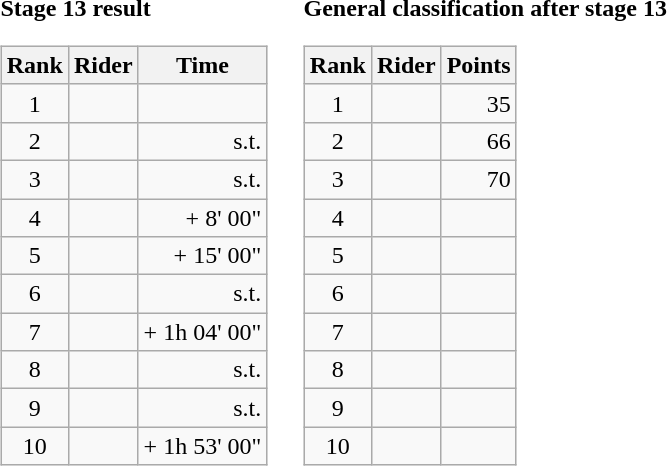<table>
<tr>
<td><strong>Stage 13 result</strong><br><table class="wikitable">
<tr>
<th scope="col">Rank</th>
<th scope="col">Rider</th>
<th scope="col">Time</th>
</tr>
<tr>
<td style="text-align:center;">1</td>
<td></td>
<td style="text-align:right;"></td>
</tr>
<tr>
<td style="text-align:center;">2</td>
<td></td>
<td style="text-align:right;">s.t.</td>
</tr>
<tr>
<td style="text-align:center;">3</td>
<td></td>
<td style="text-align:right;">s.t.</td>
</tr>
<tr>
<td style="text-align:center;">4</td>
<td></td>
<td style="text-align:right;">+ 8' 00"</td>
</tr>
<tr>
<td style="text-align:center;">5</td>
<td></td>
<td style="text-align:right;">+ 15' 00"</td>
</tr>
<tr>
<td style="text-align:center;">6</td>
<td></td>
<td style="text-align:right;">s.t.</td>
</tr>
<tr>
<td style="text-align:center;">7</td>
<td></td>
<td style="text-align:right;">+ 1h 04' 00"</td>
</tr>
<tr>
<td style="text-align:center;">8</td>
<td></td>
<td style="text-align:right;">s.t.</td>
</tr>
<tr>
<td style="text-align:center;">9</td>
<td></td>
<td style="text-align:right;">s.t.</td>
</tr>
<tr>
<td style="text-align:center;">10</td>
<td></td>
<td style="text-align:right;">+ 1h 53' 00"</td>
</tr>
</table>
</td>
<td></td>
<td><strong>General classification after stage 13</strong><br><table class="wikitable">
<tr>
<th scope="col">Rank</th>
<th scope="col">Rider</th>
<th scope="col">Points</th>
</tr>
<tr>
<td style="text-align:center;">1</td>
<td></td>
<td style="text-align:right;">35</td>
</tr>
<tr>
<td style="text-align:center;">2</td>
<td></td>
<td style="text-align:right;">66</td>
</tr>
<tr>
<td style="text-align:center;">3</td>
<td></td>
<td style="text-align:right;">70</td>
</tr>
<tr>
<td style="text-align:center;">4</td>
<td></td>
<td></td>
</tr>
<tr>
<td style="text-align:center;">5</td>
<td></td>
<td></td>
</tr>
<tr>
<td style="text-align:center;">6</td>
<td></td>
<td></td>
</tr>
<tr>
<td style="text-align:center;">7</td>
<td></td>
<td></td>
</tr>
<tr>
<td style="text-align:center;">8</td>
<td></td>
<td></td>
</tr>
<tr>
<td style="text-align:center;">9</td>
<td></td>
<td></td>
</tr>
<tr>
<td style="text-align:center;">10</td>
<td></td>
<td></td>
</tr>
</table>
</td>
</tr>
</table>
